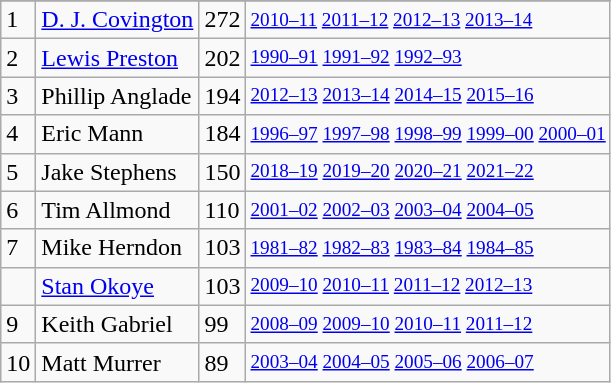<table class="wikitable">
<tr>
</tr>
<tr>
<td>1</td>
<td><a href='#'>D. J. Covington</a></td>
<td>272</td>
<td style="font-size:80%;"><a href='#'>2010–11</a> <a href='#'>2011–12</a> <a href='#'>2012–13</a> <a href='#'>2013–14</a></td>
</tr>
<tr>
<td>2</td>
<td><a href='#'>Lewis Preston</a></td>
<td>202</td>
<td style="font-size:80%;"><a href='#'>1990–91</a> <a href='#'>1991–92</a> <a href='#'>1992–93</a></td>
</tr>
<tr>
<td>3</td>
<td>Phillip Anglade</td>
<td>194</td>
<td style="font-size:80%;"><a href='#'>2012–13</a> <a href='#'>2013–14</a> <a href='#'>2014–15</a> <a href='#'>2015–16</a></td>
</tr>
<tr>
<td>4</td>
<td>Eric Mann</td>
<td>184</td>
<td style="font-size:80%;"><a href='#'>1996–97</a> <a href='#'>1997–98</a> <a href='#'>1998–99</a> <a href='#'>1999–00</a> <a href='#'>2000–01</a></td>
</tr>
<tr>
<td>5</td>
<td>Jake Stephens</td>
<td>150</td>
<td style="font-size:80%;"><a href='#'>2018–19</a> <a href='#'>2019–20</a> <a href='#'>2020–21</a> <a href='#'>2021–22</a></td>
</tr>
<tr>
<td>6</td>
<td>Tim Allmond</td>
<td>110</td>
<td style="font-size:80%;"><a href='#'>2001–02</a> <a href='#'>2002–03</a> <a href='#'>2003–04</a> <a href='#'>2004–05</a></td>
</tr>
<tr>
<td>7</td>
<td>Mike Herndon</td>
<td>103</td>
<td style="font-size:80%;"><a href='#'>1981–82</a> <a href='#'>1982–83</a> <a href='#'>1983–84</a> <a href='#'>1984–85</a></td>
</tr>
<tr>
<td></td>
<td><a href='#'>Stan Okoye</a></td>
<td>103</td>
<td style="font-size:80%;"><a href='#'>2009–10</a> <a href='#'>2010–11</a> <a href='#'>2011–12</a> <a href='#'>2012–13</a></td>
</tr>
<tr>
<td>9</td>
<td>Keith Gabriel</td>
<td>99</td>
<td style="font-size:80%;"><a href='#'>2008–09</a> <a href='#'>2009–10</a> <a href='#'>2010–11</a> <a href='#'>2011–12</a></td>
</tr>
<tr>
<td>10</td>
<td>Matt Murrer</td>
<td>89</td>
<td style="font-size:80%;"><a href='#'>2003–04</a> <a href='#'>2004–05</a> <a href='#'>2005–06</a> <a href='#'>2006–07</a></td>
</tr>
</table>
